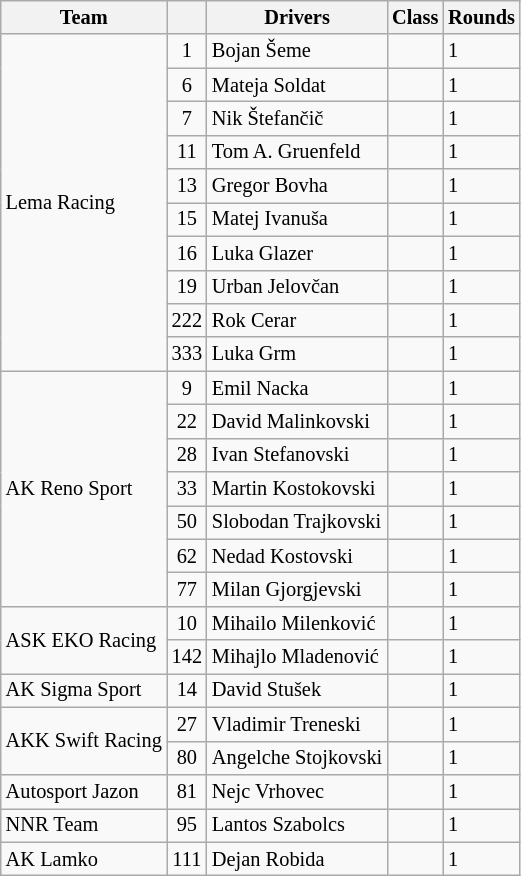<table class="wikitable" style="font-size: 85%;">
<tr>
<th>Team</th>
<th></th>
<th>Drivers</th>
<th>Class</th>
<th>Rounds</th>
</tr>
<tr>
<td rowspan=10> Lema Racing</td>
<td align="center">1</td>
<td> Bojan Šeme</td>
<td></td>
<td>1</td>
</tr>
<tr>
<td align="center">6</td>
<td> Mateja Soldat</td>
<td></td>
<td>1</td>
</tr>
<tr>
<td align="center">7</td>
<td> Nik Štefančič</td>
<td align="center"></td>
<td>1</td>
</tr>
<tr>
<td align="center">11</td>
<td> Tom A. Gruenfeld</td>
<td></td>
<td>1</td>
</tr>
<tr>
<td align="center">13</td>
<td> Gregor Bovha</td>
<td></td>
<td>1</td>
</tr>
<tr>
<td align="center">15</td>
<td> Matej Ivanuša</td>
<td></td>
<td>1</td>
</tr>
<tr>
<td align="center">16</td>
<td> Luka Glazer</td>
<td></td>
<td>1</td>
</tr>
<tr>
<td align="center">19</td>
<td> Urban Jelovčan</td>
<td></td>
<td>1</td>
</tr>
<tr>
<td align="center">222</td>
<td> Rok Cerar</td>
<td></td>
<td>1</td>
</tr>
<tr>
<td align="center">333</td>
<td> Luka Grm</td>
<td></td>
<td>1</td>
</tr>
<tr>
<td rowspan=7> AK Reno Sport</td>
<td align="center">9</td>
<td> Emil Nacka</td>
<td></td>
<td>1</td>
</tr>
<tr>
<td align="center">22</td>
<td> David Malinkovski</td>
<td></td>
<td>1</td>
</tr>
<tr>
<td align="center">28</td>
<td> Ivan Stefanovski</td>
<td></td>
<td>1</td>
</tr>
<tr>
<td align="center">33</td>
<td> Martin Kostokovski</td>
<td align="center"></td>
<td>1</td>
</tr>
<tr>
<td align="center">50</td>
<td> Slobodan Trajkovski</td>
<td></td>
<td>1</td>
</tr>
<tr>
<td align="center">62</td>
<td> Nedad Kostovski</td>
<td></td>
<td>1</td>
</tr>
<tr>
<td align="center">77</td>
<td> Milan Gjorgjevski</td>
<td></td>
<td>1</td>
</tr>
<tr>
<td rowspan=2> ASK EKO Racing</td>
<td align="center">10</td>
<td> Mihailo Milenković</td>
<td></td>
<td>1</td>
</tr>
<tr>
<td align="center">142</td>
<td> Mihajlo Mladenović</td>
<td align="center"></td>
<td>1</td>
</tr>
<tr>
<td> AK Sigma Sport</td>
<td align="center">14</td>
<td> David Stušek</td>
<td></td>
<td>1</td>
</tr>
<tr>
<td rowspan=2> AKK Swift Racing</td>
<td align="center">27</td>
<td> Vladimir Treneski</td>
<td></td>
<td>1</td>
</tr>
<tr>
<td align="center">80</td>
<td> Angelche Stojkovski</td>
<td></td>
<td>1</td>
</tr>
<tr>
<td> Autosport Jazon</td>
<td align="center">81</td>
<td> Nejc Vrhovec</td>
<td></td>
<td>1</td>
</tr>
<tr>
<td> NNR Team</td>
<td align="center">95</td>
<td> Lantos Szabolcs</td>
<td align="center"></td>
<td>1</td>
</tr>
<tr>
<td> AK Lamko</td>
<td align="center">111</td>
<td> Dejan Robida</td>
<td></td>
<td>1</td>
</tr>
</table>
